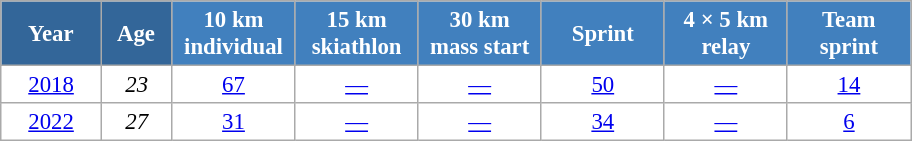<table class="wikitable" style="font-size:95%; text-align:center; border:grey solid 1px; border-collapse:collapse; background:#ffffff;">
<tr>
<th style="background-color:#369; color:white; width:60px;"> Year </th>
<th style="background-color:#369; color:white; width:40px;"> Age </th>
<th style="background-color:#4180be; color:white; width:75px;"> 10 km <br> individual </th>
<th style="background-color:#4180be; color:white; width:75px;"> 15 km <br> skiathlon </th>
<th style="background-color:#4180be; color:white; width:75px;"> 30 km <br> mass start </th>
<th style="background-color:#4180be; color:white; width:75px;"> Sprint </th>
<th style="background-color:#4180be; color:white; width:75px;"> 4 × 5 km <br> relay </th>
<th style="background-color:#4180be; color:white; width:75px;"> Team <br> sprint </th>
</tr>
<tr>
<td><a href='#'>2018</a></td>
<td><em>23</em></td>
<td><a href='#'>67</a></td>
<td><a href='#'>—</a></td>
<td><a href='#'>—</a></td>
<td><a href='#'>50</a></td>
<td><a href='#'>—</a></td>
<td><a href='#'>14</a></td>
</tr>
<tr>
<td><a href='#'>2022</a></td>
<td><em>27</em></td>
<td><a href='#'>31</a></td>
<td><a href='#'>—</a></td>
<td><a href='#'>—</a></td>
<td><a href='#'>34</a></td>
<td><a href='#'>—</a></td>
<td><a href='#'>6</a></td>
</tr>
</table>
